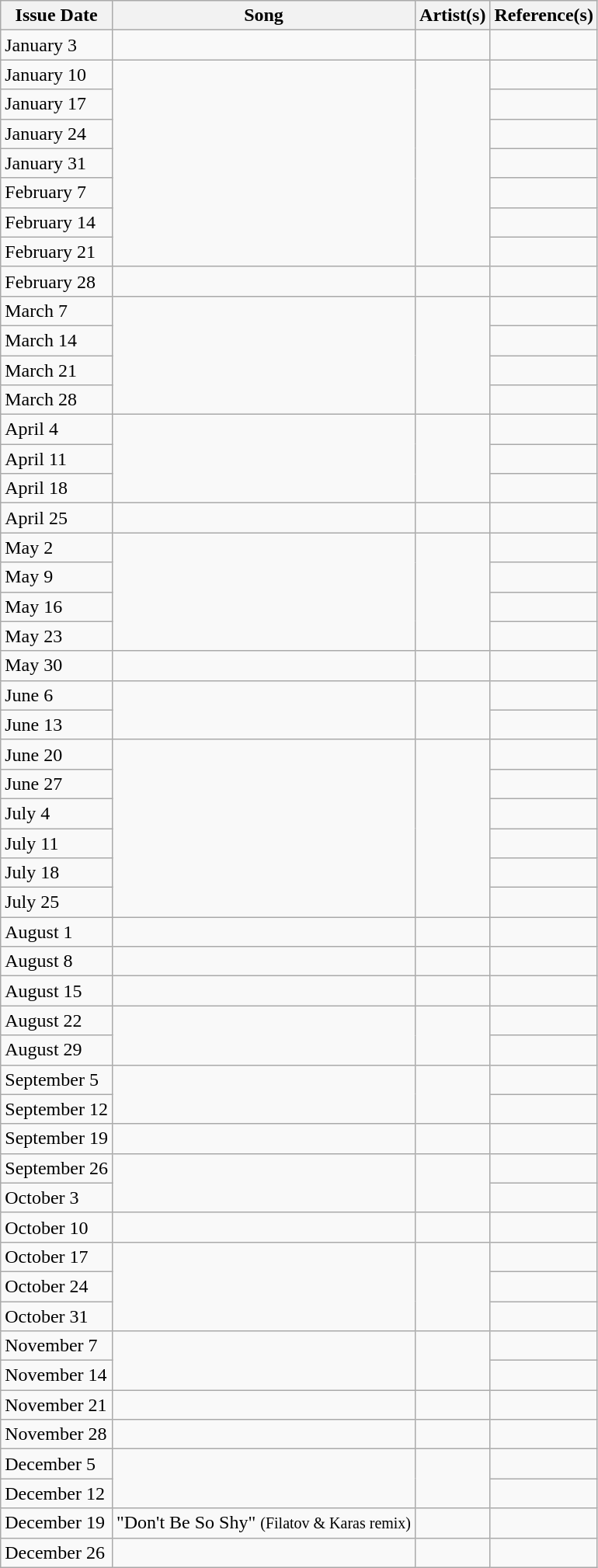<table class="wikitable">
<tr>
<th style="text-align: center;">Issue Date</th>
<th style="text-align: center;">Song</th>
<th style="text-align: center;">Artist(s)</th>
<th style="text-align: center;">Reference(s)</th>
</tr>
<tr>
<td>January 3</td>
<td></td>
<td></td>
<td></td>
</tr>
<tr>
<td>January 10</td>
<td rowspan=7></td>
<td rowspan=7></td>
<td></td>
</tr>
<tr>
<td>January 17</td>
<td></td>
</tr>
<tr>
<td>January 24</td>
<td></td>
</tr>
<tr>
<td>January 31</td>
<td></td>
</tr>
<tr>
<td>February 7</td>
<td></td>
</tr>
<tr>
<td>February 14</td>
<td></td>
</tr>
<tr>
<td>February 21</td>
<td></td>
</tr>
<tr>
<td>February 28</td>
<td></td>
<td></td>
<td></td>
</tr>
<tr>
<td>March 7</td>
<td rowspan=4></td>
<td rowspan=4></td>
<td></td>
</tr>
<tr>
<td>March 14</td>
<td></td>
</tr>
<tr>
<td>March 21</td>
<td></td>
</tr>
<tr>
<td>March 28</td>
<td></td>
</tr>
<tr>
<td>April 4</td>
<td rowspan=3></td>
<td rowspan=3></td>
<td></td>
</tr>
<tr>
<td>April 11</td>
<td></td>
</tr>
<tr>
<td>April 18</td>
<td></td>
</tr>
<tr>
<td>April 25</td>
<td></td>
<td></td>
<td></td>
</tr>
<tr>
<td>May 2</td>
<td rowspan=4></td>
<td rowspan=4></td>
<td></td>
</tr>
<tr>
<td>May 9</td>
<td></td>
</tr>
<tr>
<td>May 16</td>
<td></td>
</tr>
<tr>
<td>May 23</td>
<td></td>
</tr>
<tr>
<td>May 30</td>
<td></td>
<td></td>
<td></td>
</tr>
<tr>
<td>June 6</td>
<td rowspan=2></td>
<td rowspan=2></td>
<td></td>
</tr>
<tr>
<td>June 13</td>
<td></td>
</tr>
<tr>
<td>June 20</td>
<td rowspan=6></td>
<td rowspan=6></td>
<td></td>
</tr>
<tr>
<td>June 27</td>
<td></td>
</tr>
<tr>
<td>July 4</td>
<td></td>
</tr>
<tr>
<td>July 11</td>
<td></td>
</tr>
<tr>
<td>July 18</td>
<td></td>
</tr>
<tr>
<td>July 25</td>
<td></td>
</tr>
<tr>
<td>August 1</td>
<td></td>
<td></td>
<td></td>
</tr>
<tr>
<td>August 8</td>
<td></td>
<td></td>
<td></td>
</tr>
<tr>
<td>August 15</td>
<td></td>
<td></td>
<td></td>
</tr>
<tr>
<td>August 22</td>
<td rowspan=2></td>
<td rowspan=2></td>
<td></td>
</tr>
<tr>
<td>August 29</td>
<td></td>
</tr>
<tr>
<td>September 5</td>
<td rowspan=2></td>
<td rowspan=2></td>
<td></td>
</tr>
<tr>
<td>September 12</td>
<td></td>
</tr>
<tr>
<td>September 19</td>
<td></td>
<td></td>
<td></td>
</tr>
<tr>
<td>September 26</td>
<td rowspan=2></td>
<td rowspan=2></td>
<td></td>
</tr>
<tr>
<td>October 3</td>
<td></td>
</tr>
<tr>
<td>October 10</td>
<td></td>
<td></td>
<td></td>
</tr>
<tr>
<td>October 17</td>
<td rowspan=3></td>
<td rowspan=3></td>
<td></td>
</tr>
<tr>
<td>October 24</td>
<td></td>
</tr>
<tr>
<td>October 31</td>
<td></td>
</tr>
<tr>
<td>November 7</td>
<td rowspan=2></td>
<td rowspan=2></td>
<td></td>
</tr>
<tr>
<td>November 14</td>
<td></td>
</tr>
<tr>
<td>November 21</td>
<td></td>
<td></td>
<td></td>
</tr>
<tr>
<td>November 28</td>
<td></td>
<td></td>
<td></td>
</tr>
<tr>
<td>December 5</td>
<td rowspan=2></td>
<td rowspan=2></td>
<td></td>
</tr>
<tr>
<td>December 12</td>
<td></td>
</tr>
<tr>
<td>December 19</td>
<td><div>"Don't Be So Shy" <small>(Filatov & Karas remix)</small> </div></td>
<td></td>
<td></td>
</tr>
<tr>
<td>December 26</td>
<td></td>
<td></td>
<td></td>
</tr>
</table>
